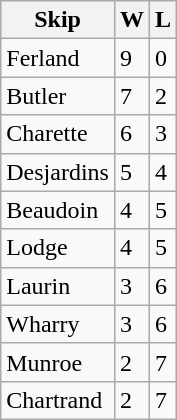<table class="wikitable">
<tr>
<th>Skip</th>
<th>W</th>
<th>L</th>
</tr>
<tr>
<td>Ferland</td>
<td>9</td>
<td>0</td>
</tr>
<tr>
<td>Butler</td>
<td>7</td>
<td>2</td>
</tr>
<tr>
<td>Charette</td>
<td>6</td>
<td>3</td>
</tr>
<tr>
<td>Desjardins</td>
<td>5</td>
<td>4</td>
</tr>
<tr>
<td>Beaudoin</td>
<td>4</td>
<td>5</td>
</tr>
<tr>
<td>Lodge</td>
<td>4</td>
<td>5</td>
</tr>
<tr>
<td>Laurin</td>
<td>3</td>
<td>6</td>
</tr>
<tr>
<td>Wharry</td>
<td>3</td>
<td>6</td>
</tr>
<tr>
<td>Munroe</td>
<td>2</td>
<td>7</td>
</tr>
<tr>
<td>Chartrand</td>
<td>2</td>
<td>7</td>
</tr>
</table>
